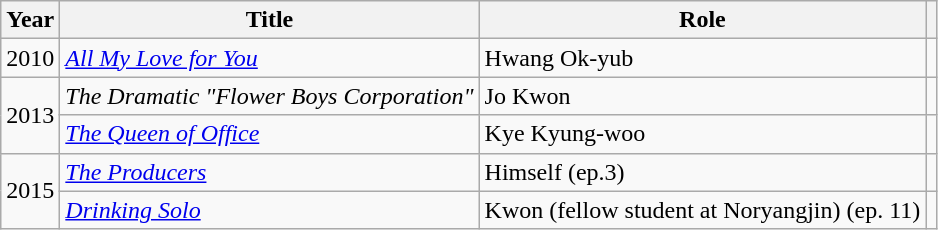<table class="wikitable sortable">
<tr>
<th>Year</th>
<th>Title</th>
<th>Role</th>
<th></th>
</tr>
<tr>
<td>2010</td>
<td><em><a href='#'>All My Love for You</a></em></td>
<td>Hwang Ok-yub</td>
<td></td>
</tr>
<tr>
<td rowspan="2">2013</td>
<td><em>The Dramatic "Flower Boys Corporation"</em></td>
<td>Jo Kwon</td>
<td></td>
</tr>
<tr>
<td><em><a href='#'>The Queen of Office</a></em></td>
<td>Kye Kyung-woo</td>
<td></td>
</tr>
<tr>
<td rowspan="2">2015</td>
<td><em><a href='#'>The Producers</a></em></td>
<td>Himself (ep.3)</td>
<td></td>
</tr>
<tr>
<td><em><a href='#'>Drinking Solo</a></em></td>
<td>Kwon (fellow student at Noryangjin) (ep. 11)</td>
<td></td>
</tr>
</table>
